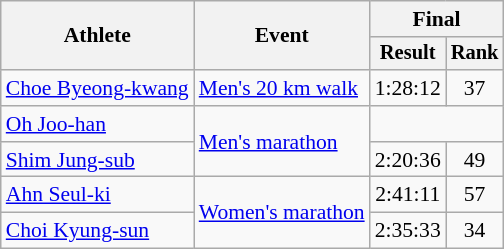<table class="wikitable" style="font-size:90%; text-align:center">
<tr>
<th rowspan="2">Athlete</th>
<th rowspan="2">Event</th>
<th colspan="2">Final</th>
</tr>
<tr style="font-size:95%">
<th>Result</th>
<th>Rank</th>
</tr>
<tr>
<td style="text-align:left"><a href='#'>Choe Byeong-kwang</a></td>
<td style="text-align:left"><a href='#'>Men's 20 km walk</a></td>
<td>1:28:12</td>
<td>37</td>
</tr>
<tr>
<td style="text-align:left"><a href='#'>Oh Joo-han</a></td>
<td style="text-align:left" rowspan=2><a href='#'>Men's marathon</a></td>
<td colspan="2"></td>
</tr>
<tr>
<td style="text-align:left"><a href='#'>Shim Jung-sub</a></td>
<td>2:20:36</td>
<td>49</td>
</tr>
<tr>
<td style="text-align:left"><a href='#'>Ahn Seul-ki</a></td>
<td style="text-align:left" rowspan=2><a href='#'>Women's marathon</a></td>
<td>2:41:11</td>
<td>57</td>
</tr>
<tr>
<td style="text-align:left"><a href='#'>Choi Kyung-sun</a></td>
<td>2:35:33</td>
<td>34</td>
</tr>
</table>
